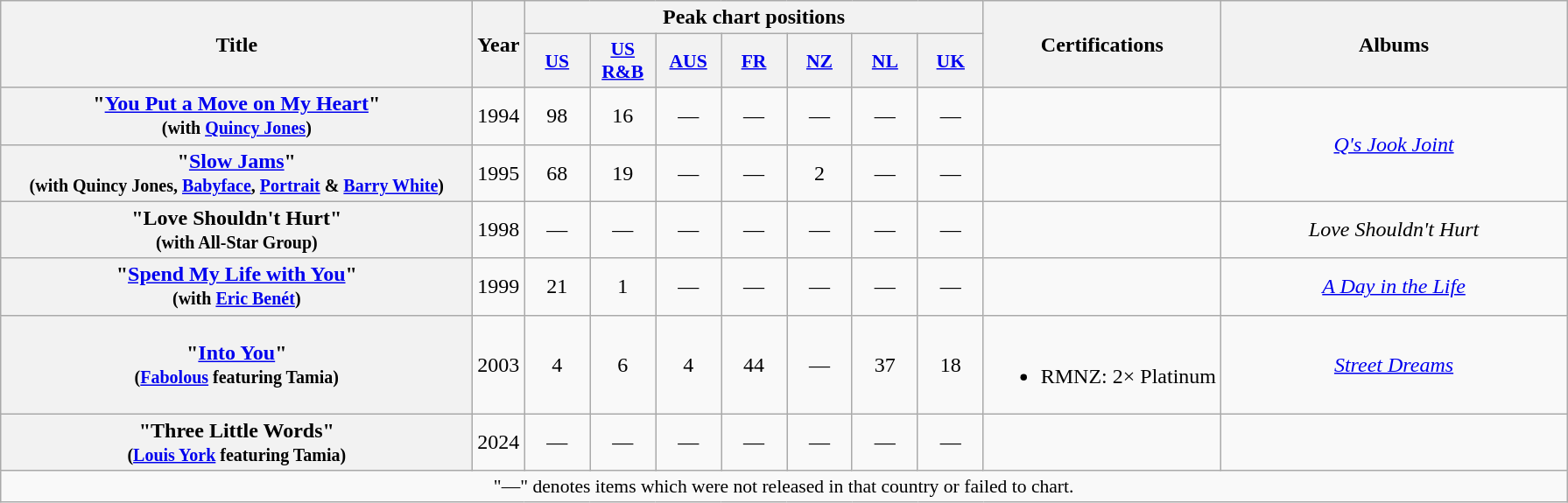<table class="wikitable plainrowheaders" style="text-align:center;" border="1">
<tr>
<th scope="col" rowspan="2" style="width:22em;">Title</th>
<th scope="col" rowspan="2">Year</th>
<th scope="col" colspan="7">Peak chart positions</th>
<th scope="col" rowspan="2">Certifications</th>
<th scope="col" rowspan="2" style="width:16em;">Albums</th>
</tr>
<tr>
<th scope="col" style="width:3em;font-size:90%;"><a href='#'>US</a><br></th>
<th scope="col" style="width:3em;font-size:90%;"><a href='#'>US R&B</a><br></th>
<th scope="col" style="width:3em;font-size:90%;"><a href='#'>AUS</a><br></th>
<th scope="col" style="width:3em;font-size:90%;"><a href='#'>FR</a><br></th>
<th scope="col" style="width:3em;font-size:90%;"><a href='#'>NZ</a><br></th>
<th scope="col" style="width:3em;font-size:90%;"><a href='#'>NL</a><br></th>
<th scope="col" style="width:3em;font-size:90%;"><a href='#'>UK</a><br></th>
</tr>
<tr>
<th scope="row">"<a href='#'>You Put a Move on My Heart</a>" <br><small>(with <a href='#'>Quincy Jones</a>)</small></th>
<td>1994</td>
<td>98</td>
<td>16</td>
<td>—</td>
<td>—</td>
<td>—</td>
<td>—</td>
<td>—</td>
<td></td>
<td rowspan="2"><em><a href='#'>Q's Jook Joint</a></em></td>
</tr>
<tr>
<th scope="row">"<a href='#'>Slow Jams</a>" <br><small>(with Quincy Jones, <a href='#'>Babyface</a>, <a href='#'>Portrait</a> & <a href='#'>Barry White</a>)</small></th>
<td>1995</td>
<td>68</td>
<td>19</td>
<td>—</td>
<td>—</td>
<td>2</td>
<td>—</td>
<td>—</td>
<td></td>
</tr>
<tr>
<th scope="row">"Love Shouldn't Hurt" <br><small>(with All-Star Group)</small></th>
<td>1998</td>
<td>—</td>
<td>—</td>
<td>—</td>
<td>—</td>
<td>—</td>
<td>—</td>
<td>—</td>
<td></td>
<td><em>Love Shouldn't Hurt</em></td>
</tr>
<tr>
<th scope="row">"<a href='#'>Spend My Life with You</a>" <br><small>(with <a href='#'>Eric Benét</a>)</small></th>
<td>1999</td>
<td>21</td>
<td>1</td>
<td>—</td>
<td>—</td>
<td>—</td>
<td>—</td>
<td>—</td>
<td></td>
<td><em><a href='#'>A Day in the Life</a></em></td>
</tr>
<tr>
<th scope="row">"<a href='#'>Into You</a>" <br><small>(<a href='#'>Fabolous</a> featuring Tamia)</small></th>
<td>2003</td>
<td>4</td>
<td>6</td>
<td>4</td>
<td>44</td>
<td>—</td>
<td>37</td>
<td>18</td>
<td><br><ul><li>RMNZ: 2× Platinum</li></ul></td>
<td><em><a href='#'>Street Dreams</a></em></td>
</tr>
<tr>
<th scope="row">"Three Little Words" <br><small>(<a href='#'>Louis York</a> featuring Tamia)</small></th>
<td rowspan="1">2024</td>
<td>—</td>
<td>—</td>
<td>—</td>
<td>—</td>
<td>—</td>
<td>—</td>
<td>—</td>
<td></td>
<td></td>
</tr>
<tr>
<td colspan="15" style="font-size:90%;">"—" denotes items which were not released in that country or failed to chart.</td>
</tr>
</table>
